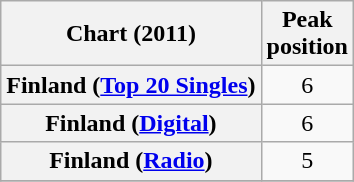<table class="wikitable sortable plainrowheaders">
<tr>
<th>Chart (2011)</th>
<th>Peak<br>position</th>
</tr>
<tr>
<th scope="row">Finland (<a href='#'>Top 20 Singles</a>)</th>
<td style="text-align:center;">6</td>
</tr>
<tr>
<th scope="row">Finland (<a href='#'>Digital</a>)</th>
<td style="text-align:center;">6</td>
</tr>
<tr>
<th scope="row">Finland (<a href='#'>Radio</a>)</th>
<td style="text-align:center;">5</td>
</tr>
<tr>
</tr>
</table>
